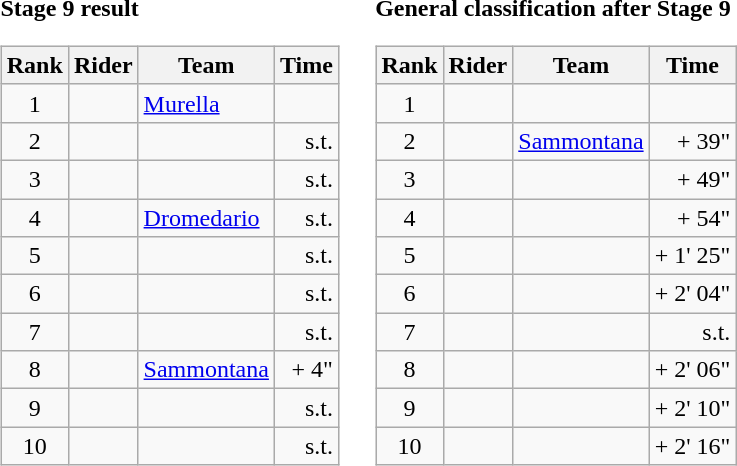<table>
<tr>
<td><strong>Stage 9 result</strong><br><table class="wikitable">
<tr>
<th scope="col">Rank</th>
<th scope="col">Rider</th>
<th scope="col">Team</th>
<th scope="col">Time</th>
</tr>
<tr>
<td style="text-align:center;">1</td>
<td></td>
<td><a href='#'>Murella</a></td>
<td style="text-align:right;"></td>
</tr>
<tr>
<td style="text-align:center;">2</td>
<td></td>
<td></td>
<td style="text-align:right;">s.t.</td>
</tr>
<tr>
<td style="text-align:center;">3</td>
<td></td>
<td></td>
<td style="text-align:right;">s.t.</td>
</tr>
<tr>
<td style="text-align:center;">4</td>
<td></td>
<td><a href='#'>Dromedario</a></td>
<td style="text-align:right;">s.t.</td>
</tr>
<tr>
<td style="text-align:center;">5</td>
<td></td>
<td></td>
<td style="text-align:right;">s.t.</td>
</tr>
<tr>
<td style="text-align:center;">6</td>
<td></td>
<td></td>
<td style="text-align:right;">s.t.</td>
</tr>
<tr>
<td style="text-align:center;">7</td>
<td></td>
<td></td>
<td style="text-align:right;">s.t.</td>
</tr>
<tr>
<td style="text-align:center;">8</td>
<td></td>
<td><a href='#'>Sammontana</a></td>
<td style="text-align:right;">+ 4"</td>
</tr>
<tr>
<td style="text-align:center;">9</td>
<td></td>
<td></td>
<td style="text-align:right;">s.t.</td>
</tr>
<tr>
<td style="text-align:center;">10</td>
<td></td>
<td></td>
<td style="text-align:right;">s.t.</td>
</tr>
</table>
</td>
<td></td>
<td><strong>General classification after Stage 9</strong><br><table class="wikitable">
<tr>
<th scope="col">Rank</th>
<th scope="col">Rider</th>
<th scope="col">Team</th>
<th scope="col">Time</th>
</tr>
<tr>
<td style="text-align:center;">1</td>
<td></td>
<td></td>
<td style="text-align:right;"></td>
</tr>
<tr>
<td style="text-align:center;">2</td>
<td></td>
<td><a href='#'>Sammontana</a></td>
<td style="text-align:right;">+ 39"</td>
</tr>
<tr>
<td style="text-align:center;">3</td>
<td></td>
<td></td>
<td style="text-align:right;">+ 49"</td>
</tr>
<tr>
<td style="text-align:center;">4</td>
<td></td>
<td></td>
<td style="text-align:right;">+ 54"</td>
</tr>
<tr>
<td style="text-align:center;">5</td>
<td></td>
<td></td>
<td style="text-align:right;">+ 1' 25"</td>
</tr>
<tr>
<td style="text-align:center;">6</td>
<td></td>
<td></td>
<td style="text-align:right;">+ 2' 04"</td>
</tr>
<tr>
<td style="text-align:center;">7</td>
<td></td>
<td></td>
<td style="text-align:right;">s.t.</td>
</tr>
<tr>
<td style="text-align:center;">8</td>
<td></td>
<td></td>
<td style="text-align:right;">+ 2' 06"</td>
</tr>
<tr>
<td style="text-align:center;">9</td>
<td></td>
<td></td>
<td style="text-align:right;">+ 2' 10"</td>
</tr>
<tr>
<td style="text-align:center;">10</td>
<td></td>
<td></td>
<td style="text-align:right;">+ 2' 16"</td>
</tr>
</table>
</td>
</tr>
</table>
